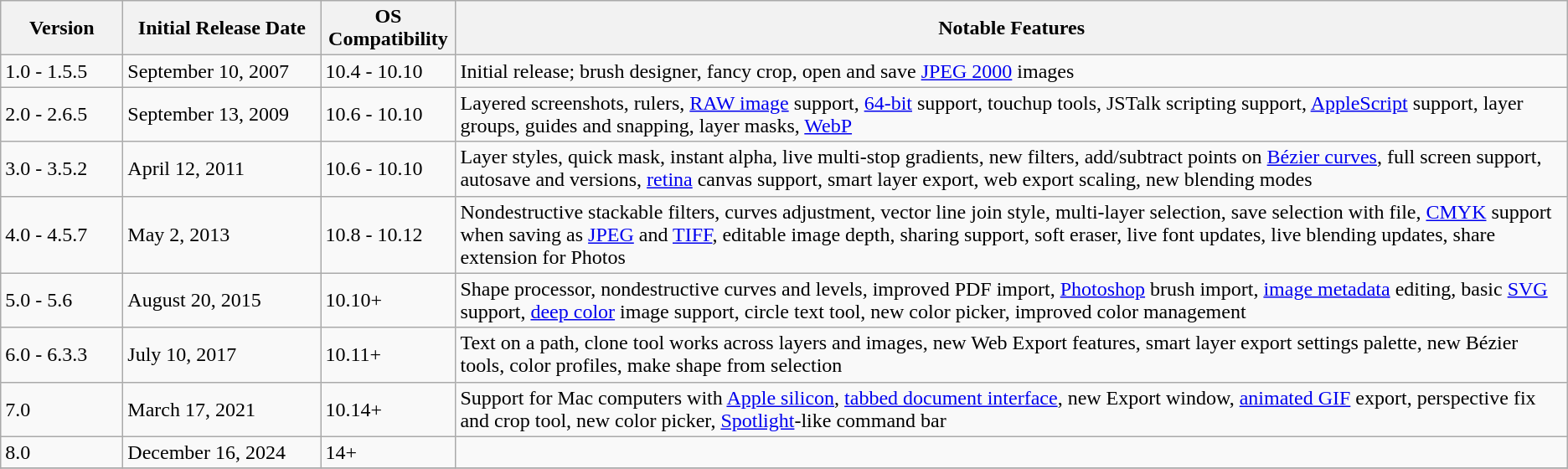<table class="wikitable">
<tr>
<th style="width:90px">Version</th>
<th style="width:150px">Initial Release Date</th>
<th style="width:100px">OS Compatibility</th>
<th>Notable Features</th>
</tr>
<tr>
<td>1.0 - 1.5.5</td>
<td>September 10, 2007</td>
<td>10.4 - 10.10</td>
<td>Initial release; brush designer, fancy crop, open and save <a href='#'>JPEG 2000</a> images</td>
</tr>
<tr>
<td>2.0 - 2.6.5</td>
<td>September 13, 2009</td>
<td>10.6 - 10.10 </td>
<td>Layered screenshots, rulers, <a href='#'>RAW image</a> support, <a href='#'>64-bit</a> support, touchup tools, JSTalk scripting support, <a href='#'>AppleScript</a> support, layer groups, guides and snapping, layer masks, <a href='#'>WebP</a></td>
</tr>
<tr>
<td>3.0 - 3.5.2</td>
<td>April 12, 2011</td>
<td>10.6 - 10.10 </td>
<td>Layer styles, quick mask, instant alpha, live multi-stop gradients, new filters, add/subtract points on <a href='#'>Bézier curves</a>, full screen support, autosave and versions, <a href='#'>retina</a> canvas support, smart layer export, web export scaling, new blending modes </td>
</tr>
<tr>
<td>4.0 - 4.5.7</td>
<td>May 2, 2013</td>
<td>10.8 - 10.12 </td>
<td>Nondestructive stackable filters, curves adjustment, vector line join style, multi-layer selection, save selection with file, <a href='#'>CMYK</a> support when saving as <a href='#'>JPEG</a> and <a href='#'>TIFF</a>, editable image depth, sharing support, soft eraser, live font updates, live blending updates, share extension for Photos</td>
</tr>
<tr>
<td>5.0 - 5.6</td>
<td>August 20, 2015</td>
<td>10.10+ </td>
<td>Shape processor, nondestructive curves and levels, improved PDF import, <a href='#'>Photoshop</a> brush import, <a href='#'>image metadata</a> editing, basic <a href='#'>SVG</a> support, <a href='#'>deep color</a> image support, circle text tool, new color picker, improved color management</td>
</tr>
<tr>
<td>6.0 - 6.3.3</td>
<td>July 10, 2017</td>
<td>10.11+ </td>
<td>Text on a path, clone tool works across layers and images, new Web Export features, smart layer export settings palette, new Bézier tools, color profiles, make shape from selection </td>
</tr>
<tr>
<td>7.0</td>
<td>March 17, 2021</td>
<td>10.14+ </td>
<td>Support for Mac computers with <a href='#'>Apple silicon</a>, <a href='#'>tabbed document interface</a>, new Export window, <a href='#'>animated GIF</a> export, perspective fix and crop tool, new color picker, <a href='#'>Spotlight</a>-like command bar</td>
</tr>
<tr>
<td>8.0</td>
<td>December 16, 2024</td>
<td>14+ </td>
<td></td>
</tr>
<tr>
</tr>
</table>
